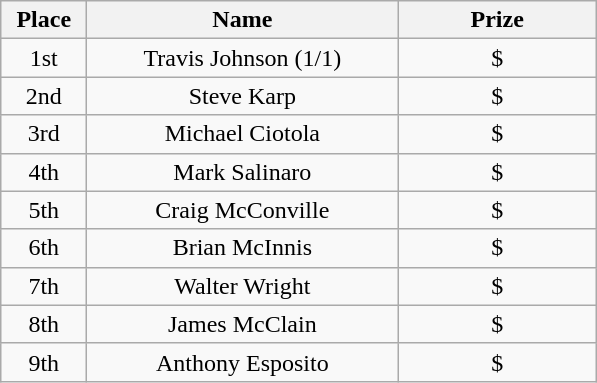<table class="wikitable">
<tr>
<th width="50">Place</th>
<th width="200">Name</th>
<th width="125">Prize</th>
</tr>
<tr>
<td align = "center">1st</td>
<td align = "center">Travis Johnson (1/1)</td>
<td align = "center">$</td>
</tr>
<tr>
<td align = "center">2nd</td>
<td align = "center">Steve Karp</td>
<td align = "center">$</td>
</tr>
<tr>
<td align = "center">3rd</td>
<td align = "center">Michael Ciotola</td>
<td align = "center">$</td>
</tr>
<tr>
<td align = "center">4th</td>
<td align = "center">Mark Salinaro</td>
<td align = "center">$</td>
</tr>
<tr>
<td align = "center">5th</td>
<td align = "center">Craig McConville</td>
<td align = "center">$</td>
</tr>
<tr>
<td align = "center">6th</td>
<td align = "center">Brian McInnis</td>
<td align = "center">$</td>
</tr>
<tr>
<td align = "center">7th</td>
<td align = "center">Walter Wright</td>
<td align = "center">$</td>
</tr>
<tr>
<td align = "center">8th</td>
<td align = "center">James McClain</td>
<td align = "center">$</td>
</tr>
<tr>
<td align = "center">9th</td>
<td align = "center">Anthony Esposito</td>
<td align = "center">$</td>
</tr>
</table>
